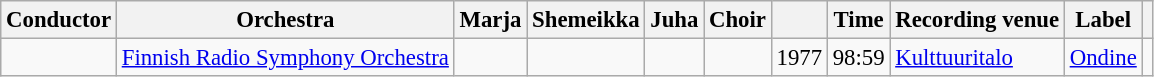<table class="wikitable sortable" style="margin-right:0; font-size:95%">
<tr>
<th scope="col">Conductor</th>
<th scope="col">Orchestra</th>
<th scope="col">Marja</th>
<th scope="col">Shemeikka</th>
<th scope="col">Juha</th>
<th scope="col">Choir</th>
<th scope="col"></th>
<th scope="col">Time</th>
<th scope="col">Recording venue</th>
<th scope="col">Label</th>
<th scope="col"class="unsortable"></th>
</tr>
<tr>
<td></td>
<td><a href='#'>Finnish Radio Symphony Orchestra</a></td>
<td></td>
<td></td>
<td></td>
<td></td>
<td>1977</td>
<td>98:59</td>
<td><a href='#'>Kulttuuritalo</a></td>
<td><a href='#'>Ondine</a></td>
<td></td>
</tr>
</table>
